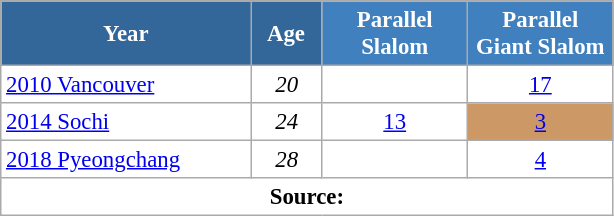<table class="wikitable" style="font-size:95%; text-align:center; border:grey solid 1px; border-collapse:collapse; background:#ffffff;">
<tr>
<th style="background-color:#369; color:white; width:160px;"> Year </th>
<th style="background-color:#369; color:white; width:40px;"> Age </th>
<th style="background-color:#4180be; color:white; width:90px;">Parallel<br> Slalom </th>
<th style="background-color:#4180be; color:white; width:90px;">Parallel<br>Giant Slalom</th>
</tr>
<tr>
<td align=left> <a href='#'>2010 Vancouver</a></td>
<td><em>20</em></td>
<td></td>
<td><a href='#'>17</a></td>
</tr>
<tr>
<td align=left> <a href='#'>2014 Sochi</a></td>
<td><em>24</em></td>
<td><a href='#'>13</a></td>
<td bgcolor="cc9966"><a href='#'>3</a></td>
</tr>
<tr>
<td align=left> <a href='#'>2018 Pyeongchang</a></td>
<td><em>28</em></td>
<td></td>
<td><a href='#'>4</a></td>
</tr>
<tr>
<td colspan=4><strong>Source:</strong> </td>
</tr>
</table>
